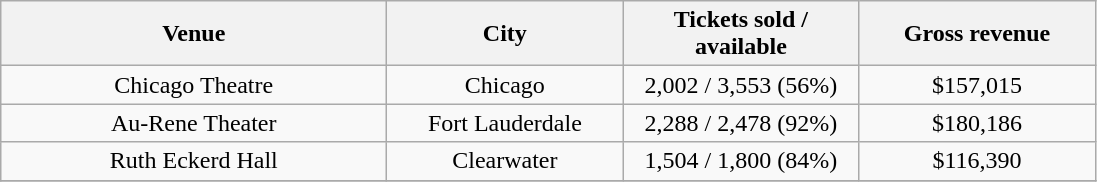<table class="wikitable" style="text-align:center">
<tr>
<th width="250px">Venue</th>
<th width="150px">City</th>
<th width="150px">Tickets sold / available</th>
<th width="150px">Gross revenue</th>
</tr>
<tr>
<td>Chicago Theatre</td>
<td>Chicago</td>
<td>2,002 / 3,553 (56%)</td>
<td>$157,015</td>
</tr>
<tr>
<td>Au-Rene Theater</td>
<td>Fort Lauderdale</td>
<td>2,288 / 2,478 (92%)</td>
<td>$180,186</td>
</tr>
<tr>
<td>Ruth Eckerd Hall</td>
<td>Clearwater</td>
<td>1,504 / 1,800 (84%)</td>
<td>$116,390</td>
</tr>
<tr>
</tr>
</table>
